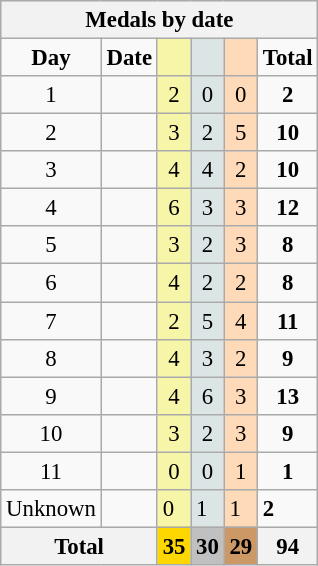<table class="wikitable" style="font-size:95%">
<tr style="background:#efefef;">
<th colspan=6><strong>Medals by date</strong></th>
</tr>
<tr style="text-align:center;">
<td><strong>Day</strong></td>
<td><strong>Date</strong></td>
<td style="background:#F7F6A8;"></td>
<td style="background:#DCE5E5;"></td>
<td style="background:#FFDAB9;"></td>
<td><strong>Total</strong></td>
</tr>
<tr style="text-align:center;">
<td>1</td>
<td></td>
<td style="background:#F7F6A8;">2</td>
<td style="background:#DCE5E5;">0</td>
<td style="background:#FFDAB9;">0</td>
<td><strong>2</strong></td>
</tr>
<tr style="text-align:center;">
<td>2</td>
<td></td>
<td style="background:#F7F6A8;">3</td>
<td style="background:#DCE5E5;">2</td>
<td style="background:#FFDAB9;">5</td>
<td><strong>10</strong></td>
</tr>
<tr style="text-align:center;">
<td>3</td>
<td></td>
<td style="background:#F7F6A8;">4</td>
<td style="background:#DCE5E5;">4</td>
<td style="background:#FFDAB9;">2</td>
<td><strong>10</strong></td>
</tr>
<tr style="text-align:center;">
<td>4</td>
<td></td>
<td style="background:#F7F6A8;">6</td>
<td style="background:#DCE5E5;">3</td>
<td style="background:#FFDAB9;">3</td>
<td><strong>12</strong></td>
</tr>
<tr style="text-align:center;">
<td>5</td>
<td></td>
<td style="background:#F7F6A8;">3</td>
<td style="background:#DCE5E5;">2</td>
<td style="background:#FFDAB9;">3</td>
<td><strong>8</strong></td>
</tr>
<tr style="text-align:center;">
<td>6</td>
<td></td>
<td style="background:#F7F6A8;">4</td>
<td style="background:#DCE5E5;">2</td>
<td style="background:#FFDAB9;">2</td>
<td><strong>8</strong></td>
</tr>
<tr style="text-align:center;">
<td>7</td>
<td></td>
<td style="background:#F7F6A8;">2</td>
<td style="background:#DCE5E5;">5</td>
<td style="background:#FFDAB9;">4</td>
<td><strong>11</strong></td>
</tr>
<tr style="text-align:center;">
<td>8</td>
<td></td>
<td style="background:#F7F6A8;">4</td>
<td style="background:#DCE5E5;">3</td>
<td style="background:#FFDAB9;">2</td>
<td><strong>9</strong></td>
</tr>
<tr style="text-align:center;">
<td>9</td>
<td></td>
<td style="background:#F7F6A8;">4</td>
<td style="background:#DCE5E5;">6</td>
<td style="background:#FFDAB9;">3</td>
<td><strong>13</strong></td>
</tr>
<tr style="text-align:center;">
<td>10</td>
<td></td>
<td style="background:#F7F6A8;">3</td>
<td style="background:#DCE5E5;">2</td>
<td style="background:#FFDAB9;">3</td>
<td><strong>9</strong></td>
</tr>
<tr style="text-align:center;">
<td>11</td>
<td></td>
<td style="background:#F7F6A8;">0</td>
<td style="background:#DCE5E5;">0</td>
<td style="background:#FFDAB9;">1</td>
<td><strong>1</strong></td>
</tr>
<tr>
<td>Unknown</td>
<td></td>
<td style="background:#F7F6A8;">0</td>
<td style="background:#DCE5E5;">1</td>
<td style="background:#FFDAB9;">1</td>
<td><strong>2</strong></td>
</tr>
<tr>
<th colspan="2"><strong>Total</strong></th>
<th style="background:gold;"><strong>35</strong></th>
<th style="background:silver;"><strong>30</strong></th>
<th style="background:#c96;"><strong>29</strong></th>
<th><strong>94</strong></th>
</tr>
</table>
